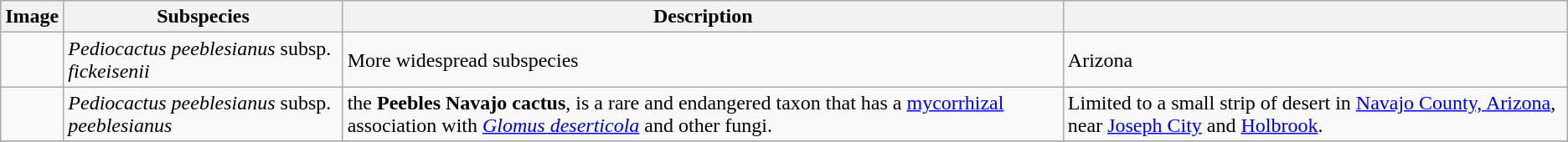<table class="wikitable ">
<tr>
<th>Image</th>
<th>Subspecies</th>
<th>Description</th>
<th></th>
</tr>
<tr>
<td></td>
<td><em>Pediocactus peeblesianus</em> subsp. <em>fickeisenii</em> </td>
<td>More widespread subspecies</td>
<td>Arizona</td>
</tr>
<tr>
<td></td>
<td><em>Pediocactus peeblesianus</em> subsp. <em>peeblesianus</em></td>
<td>the <strong>Peebles Navajo cactus</strong>, is a rare and endangered taxon that has a <a href='#'>mycorrhizal</a> association with <em><a href='#'>Glomus deserticola</a></em> and other fungi.</td>
<td>Limited to a small strip of desert in <a href='#'>Navajo County, Arizona</a>, near <a href='#'>Joseph City</a> and <a href='#'>Holbrook</a>.</td>
</tr>
<tr>
</tr>
</table>
